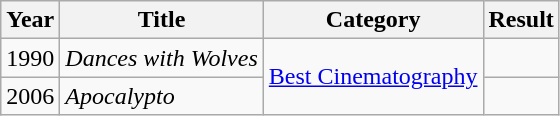<table class="wikitable">
<tr>
<th>Year</th>
<th>Title</th>
<th>Category</th>
<th>Result</th>
</tr>
<tr>
<td>1990</td>
<td><em>Dances with Wolves</em></td>
<td rowspan=2><a href='#'>Best Cinematography</a></td>
<td></td>
</tr>
<tr>
<td>2006</td>
<td><em>Apocalypto</em></td>
<td></td>
</tr>
</table>
